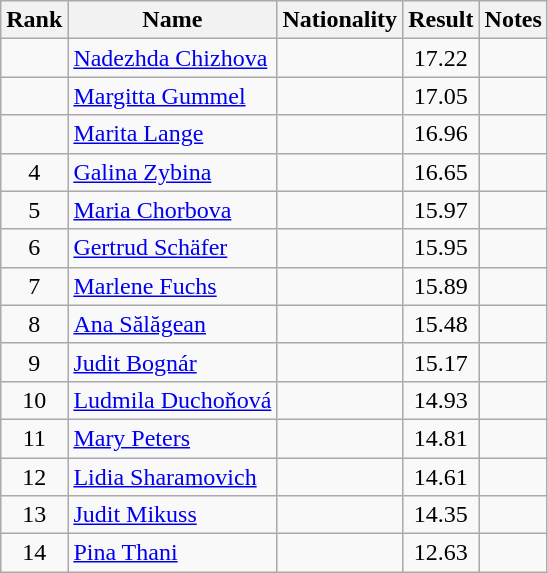<table class="wikitable sortable" style="text-align:center">
<tr>
<th>Rank</th>
<th>Name</th>
<th>Nationality</th>
<th>Result</th>
<th>Notes</th>
</tr>
<tr>
<td></td>
<td align=left><a href='#'>Nadezhda Chizhova</a></td>
<td align=left></td>
<td>17.22</td>
<td></td>
</tr>
<tr>
<td></td>
<td align=left><a href='#'>Margitta Gummel</a></td>
<td align=left></td>
<td>17.05</td>
<td></td>
</tr>
<tr>
<td></td>
<td align=left><a href='#'>Marita Lange</a></td>
<td align=left></td>
<td>16.96</td>
<td></td>
</tr>
<tr>
<td>4</td>
<td align=left><a href='#'>Galina Zybina</a></td>
<td align=left></td>
<td>16.65</td>
<td></td>
</tr>
<tr>
<td>5</td>
<td align=left><a href='#'>Maria Chorbova</a></td>
<td align=left></td>
<td>15.97</td>
<td></td>
</tr>
<tr>
<td>6</td>
<td align=left><a href='#'>Gertrud Schäfer</a></td>
<td align=left></td>
<td>15.95</td>
<td></td>
</tr>
<tr>
<td>7</td>
<td align=left><a href='#'>Marlene Fuchs</a></td>
<td align=left></td>
<td>15.89</td>
<td></td>
</tr>
<tr>
<td>8</td>
<td align=left><a href='#'>Ana Sălăgean</a></td>
<td align=left></td>
<td>15.48</td>
<td></td>
</tr>
<tr>
<td>9</td>
<td align=left><a href='#'>Judit Bognár</a></td>
<td align=left></td>
<td>15.17</td>
<td></td>
</tr>
<tr>
<td>10</td>
<td align=left><a href='#'>Ludmila Duchoňová</a></td>
<td align=left></td>
<td>14.93</td>
<td></td>
</tr>
<tr>
<td>11</td>
<td align=left><a href='#'>Mary Peters</a></td>
<td align=left></td>
<td>14.81</td>
<td></td>
</tr>
<tr>
<td>12</td>
<td align=left><a href='#'>Lidia Sharamovich</a></td>
<td align=left></td>
<td>14.61</td>
<td></td>
</tr>
<tr>
<td>13</td>
<td align=left><a href='#'>Judit Mikuss</a></td>
<td align=left></td>
<td>14.35</td>
<td></td>
</tr>
<tr>
<td>14</td>
<td align=left><a href='#'>Pina Thani</a></td>
<td align=left></td>
<td>12.63</td>
<td></td>
</tr>
</table>
